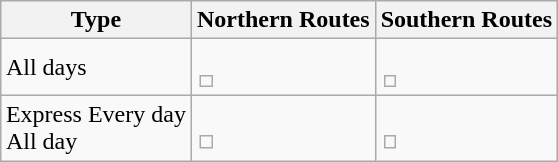<table class="wikitable" style="margin:1em auto;">
<tr>
<th>Type</th>
<th>Northern Routes</th>
<th>Southern Routes</th>
</tr>
<tr>
<td>All days</td>
<td><br><table style="border:0px;">
<tr>
<td></td>
</tr>
</table>
</td>
<td><br><table style="border:0px;">
<tr>
<td></td>
</tr>
</table>
</td>
</tr>
<tr>
<td>Express Every day<br>All day</td>
<td><br><table style="border:0px;">
<tr>
<td></td>
</tr>
</table>
</td>
<td><br><table style="border:0px;">
<tr>
<td></td>
</tr>
</table>
</td>
</tr>
</table>
